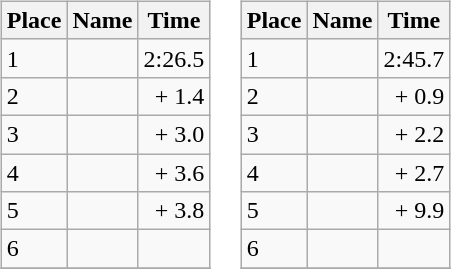<table border="0">
<tr>
<td valign="top"><br><table class="wikitable">
<tr>
<th>Place</th>
<th>Name</th>
<th>Time</th>
</tr>
<tr>
<td>1</td>
<td></td>
<td align="right">2:26.5</td>
</tr>
<tr>
<td>2</td>
<td></td>
<td align="right">+ 1.4</td>
</tr>
<tr>
<td>3</td>
<td></td>
<td align="right">+ 3.0</td>
</tr>
<tr>
<td>4</td>
<td></td>
<td align="right">+ 3.6</td>
</tr>
<tr>
<td>5</td>
<td></td>
<td align="right">+ 3.8</td>
</tr>
<tr>
<td>6</td>
<td></td>
<td align="right"></td>
</tr>
<tr>
</tr>
</table>
</td>
<td valign="top"><br><table class="wikitable">
<tr>
<th>Place</th>
<th>Name</th>
<th>Time</th>
</tr>
<tr>
<td>1</td>
<td></td>
<td align="right">2:45.7</td>
</tr>
<tr>
<td>2</td>
<td></td>
<td align="right">+ 0.9</td>
</tr>
<tr>
<td>3</td>
<td></td>
<td align="right">+ 2.2</td>
</tr>
<tr>
<td>4</td>
<td></td>
<td align="right">+ 2.7</td>
</tr>
<tr>
<td>5</td>
<td></td>
<td align="right">+ 9.9</td>
</tr>
<tr>
<td>6</td>
<td></td>
<td align="right"></td>
</tr>
<tr>
</tr>
</table>
</td>
</tr>
</table>
